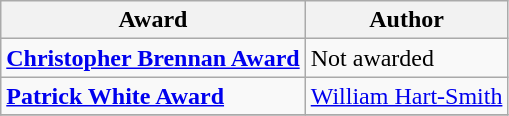<table class="wikitable">
<tr>
<th>Award</th>
<th>Author</th>
</tr>
<tr>
<td><strong><a href='#'>Christopher Brennan Award</a></strong></td>
<td>Not awarded</td>
</tr>
<tr>
<td><strong><a href='#'>Patrick White Award</a></strong></td>
<td><a href='#'>William Hart-Smith</a></td>
</tr>
<tr>
</tr>
</table>
